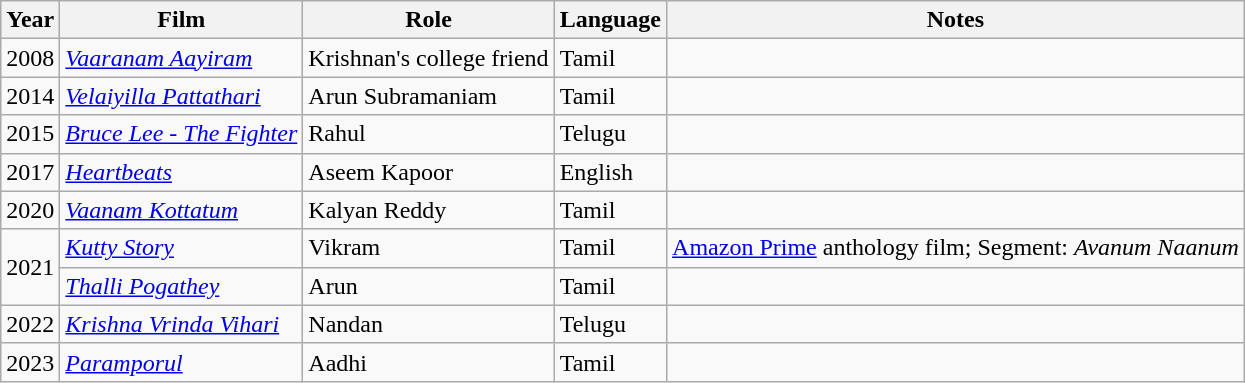<table class="wikitable sortable">
<tr>
<th>Year</th>
<th>Film</th>
<th>Role</th>
<th>Language</th>
<th>Notes</th>
</tr>
<tr>
<td>2008</td>
<td><em><a href='#'>Vaaranam Aayiram</a></em></td>
<td>Krishnan's college friend</td>
<td>Tamil</td>
<td></td>
</tr>
<tr>
<td>2014</td>
<td><em><a href='#'>Velaiyilla Pattathari</a></em></td>
<td>Arun Subramaniam</td>
<td>Tamil</td>
<td></td>
</tr>
<tr>
<td>2015</td>
<td><em><a href='#'>Bruce Lee - The Fighter</a></em></td>
<td>Rahul</td>
<td>Telugu</td>
<td></td>
</tr>
<tr>
<td>2017</td>
<td><em><a href='#'>Heartbeats</a></em></td>
<td>Aseem Kapoor</td>
<td>English</td>
<td></td>
</tr>
<tr>
<td>2020</td>
<td><em><a href='#'>Vaanam Kottatum</a></em></td>
<td>Kalyan Reddy</td>
<td>Tamil</td>
<td></td>
</tr>
<tr>
<td rowspan="2">2021</td>
<td><em><a href='#'>Kutty Story</a></em></td>
<td>Vikram</td>
<td>Tamil</td>
<td><a href='#'>Amazon Prime</a> anthology film; Segment: <em>Avanum Naanum</em></td>
</tr>
<tr>
<td><em><a href='#'>Thalli Pogathey</a></em></td>
<td>Arun</td>
<td>Tamil</td>
<td></td>
</tr>
<tr>
<td>2022</td>
<td><em><a href='#'>Krishna Vrinda Vihari</a></em></td>
<td>Nandan</td>
<td>Telugu</td>
<td></td>
</tr>
<tr>
<td>2023</td>
<td><em><a href='#'>Paramporul</a></em></td>
<td>Aadhi</td>
<td>Tamil</td>
<td></td>
</tr>
</table>
